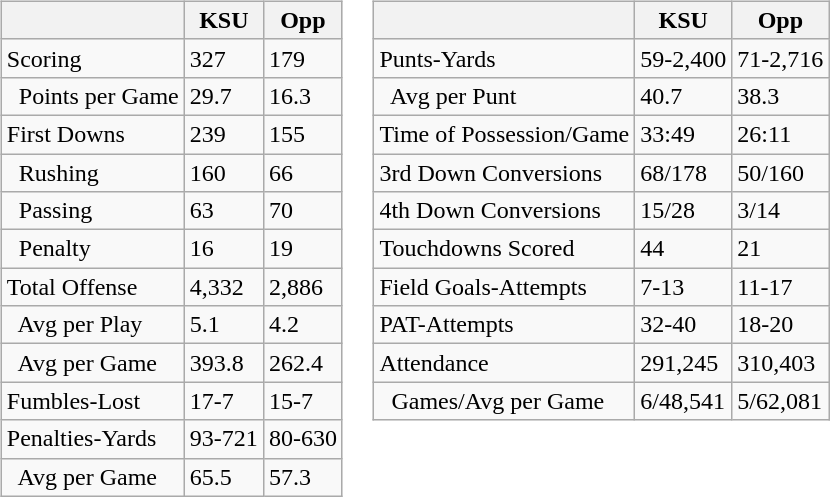<table>
<tr>
<td valign="top"><br><table class="wikitable" style="white-space:nowrap;">
<tr>
<th></th>
<th><strong>KSU</strong></th>
<th>Opp</th>
</tr>
<tr>
<td>Scoring</td>
<td>327</td>
<td>179</td>
</tr>
<tr>
<td>  Points per Game</td>
<td>29.7</td>
<td>16.3</td>
</tr>
<tr>
<td>First Downs</td>
<td>239</td>
<td>155</td>
</tr>
<tr>
<td>  Rushing</td>
<td>160</td>
<td>66</td>
</tr>
<tr>
<td>  Passing</td>
<td>63</td>
<td>70</td>
</tr>
<tr>
<td>  Penalty</td>
<td>16</td>
<td>19</td>
</tr>
<tr>
<td>Total Offense</td>
<td>4,332</td>
<td>2,886</td>
</tr>
<tr>
<td>  Avg per Play</td>
<td>5.1</td>
<td>4.2</td>
</tr>
<tr>
<td>  Avg per Game</td>
<td>393.8</td>
<td>262.4</td>
</tr>
<tr>
<td>Fumbles-Lost</td>
<td>17-7</td>
<td>15-7</td>
</tr>
<tr>
<td>Penalties-Yards</td>
<td>93-721</td>
<td>80-630</td>
</tr>
<tr>
<td>  Avg per Game</td>
<td>65.5</td>
<td>57.3</td>
</tr>
</table>
</td>
<td valign="top"><br><table class="wikitable" style="white-space:nowrap;">
<tr>
<th></th>
<th><strong>KSU</strong></th>
<th>Opp</th>
</tr>
<tr>
<td>Punts-Yards</td>
<td>59-2,400</td>
<td>71-2,716</td>
</tr>
<tr>
<td>  Avg per Punt</td>
<td>40.7</td>
<td>38.3</td>
</tr>
<tr>
<td>Time of Possession/Game</td>
<td>33:49</td>
<td>26:11</td>
</tr>
<tr>
<td>3rd Down Conversions</td>
<td>68/178</td>
<td>50/160</td>
</tr>
<tr>
<td>4th Down Conversions</td>
<td>15/28</td>
<td>3/14</td>
</tr>
<tr>
<td>Touchdowns Scored</td>
<td>44</td>
<td>21</td>
</tr>
<tr>
<td>Field Goals-Attempts</td>
<td>7-13</td>
<td>11-17</td>
</tr>
<tr>
<td>PAT-Attempts</td>
<td>32-40</td>
<td>18-20</td>
</tr>
<tr>
<td>Attendance</td>
<td>291,245</td>
<td>310,403</td>
</tr>
<tr>
<td>  Games/Avg per Game</td>
<td>6/48,541</td>
<td>5/62,081</td>
</tr>
</table>
</td>
</tr>
</table>
